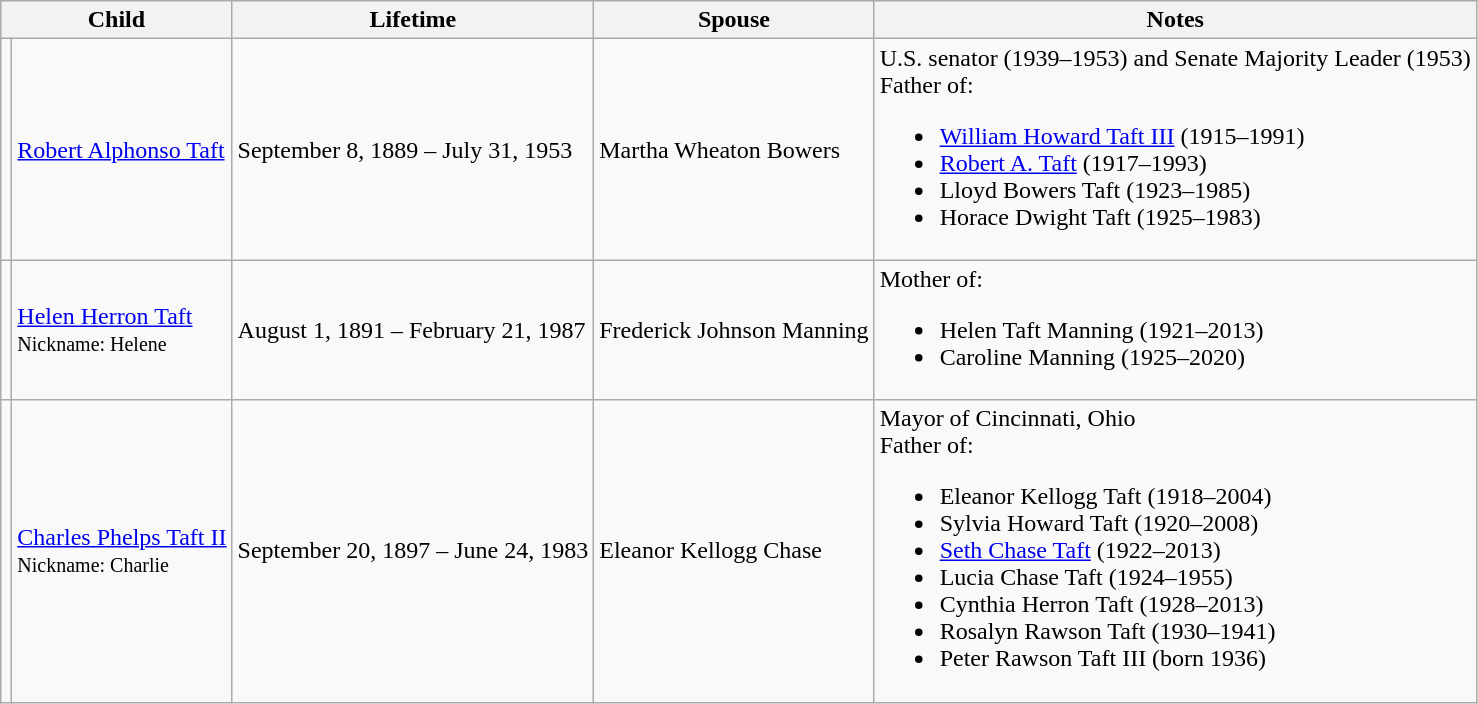<table class="wikitable">
<tr>
<th colspan="2">Child</th>
<th>Lifetime</th>
<th>Spouse</th>
<th>Notes</th>
</tr>
<tr>
<td></td>
<td><a href='#'>Robert Alphonso Taft</a></td>
<td>September 8, 1889 – July 31, 1953</td>
<td>Martha Wheaton Bowers</td>
<td>U.S. senator (1939–1953) and Senate Majority Leader (1953) <br>Father of:<br><ul><li><a href='#'>William Howard Taft III</a> (1915–1991)</li><li><a href='#'>Robert A. Taft</a> (1917–1993)</li><li>Lloyd Bowers Taft (1923–1985)</li><li>Horace Dwight Taft (1925–1983)</li></ul></td>
</tr>
<tr>
<td></td>
<td><a href='#'>Helen Herron Taft</a><br><small>Nickname: Helene</small></td>
<td>August 1, 1891 – February 21, 1987</td>
<td>Frederick Johnson Manning</td>
<td>Mother of:<br><ul><li>Helen Taft Manning (1921–2013)</li><li>Caroline Manning (1925–2020)</li></ul></td>
</tr>
<tr>
<td></td>
<td><a href='#'>Charles Phelps Taft II</a><br><small>Nickname: Charlie</small></td>
<td>September 20, 1897 – June 24, 1983</td>
<td>Eleanor Kellogg Chase</td>
<td>Mayor of Cincinnati, Ohio <br>Father of:<br><ul><li>Eleanor Kellogg Taft (1918–2004)</li><li>Sylvia Howard Taft (1920–2008)</li><li><a href='#'>Seth Chase Taft</a> (1922–2013)</li><li>Lucia Chase Taft (1924–1955)</li><li>Cynthia Herron Taft (1928–2013)</li><li>Rosalyn Rawson Taft (1930–1941)</li><li>Peter Rawson Taft III (born 1936)</li></ul></td>
</tr>
</table>
